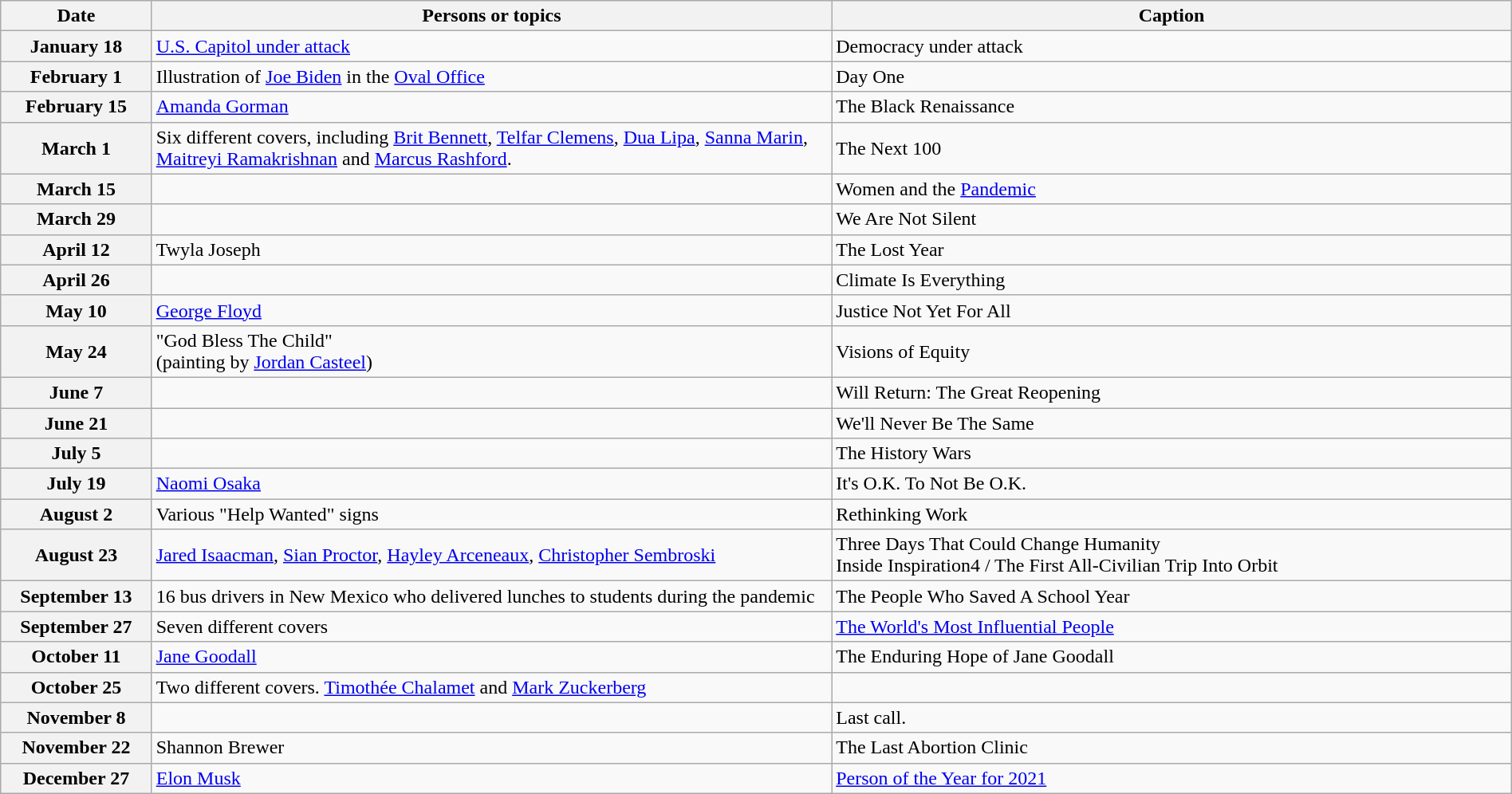<table class="wikitable sortable" style="width:100%;">
<tr>
<th width=10%>Date</th>
<th width=45%>Persons or topics</th>
<th width=45%>Caption</th>
</tr>
<tr>
<th>January 18</th>
<td><a href='#'>U.S. Capitol under attack</a></td>
<td>Democracy under attack</td>
</tr>
<tr>
<th>February 1</th>
<td>Illustration of <a href='#'>Joe Biden</a> in the <a href='#'>Oval Office</a></td>
<td>Day One</td>
</tr>
<tr>
<th>February 15</th>
<td><a href='#'>Amanda Gorman</a></td>
<td>The Black Renaissance</td>
</tr>
<tr>
<th>March 1</th>
<td>Six different covers, including <a href='#'>Brit Bennett</a>, <a href='#'>Telfar Clemens</a>, <a href='#'>Dua Lipa</a>, <a href='#'>Sanna Marin</a>, <a href='#'>Maitreyi Ramakrishnan</a> and <a href='#'>Marcus Rashford</a>.</td>
<td>The Next 100</td>
</tr>
<tr>
<th>March 15</th>
<td></td>
<td>Women and the <a href='#'>Pandemic</a></td>
</tr>
<tr>
<th>March 29</th>
<td></td>
<td>We Are Not Silent</td>
</tr>
<tr>
<th>April 12</th>
<td>Twyla Joseph</td>
<td>The Lost Year</td>
</tr>
<tr>
<th>April 26</th>
<td></td>
<td>Climate Is Everything</td>
</tr>
<tr>
<th>May 10</th>
<td><a href='#'>George Floyd</a></td>
<td>Justice Not Yet For All</td>
</tr>
<tr>
<th>May 24</th>
<td>"God Bless The Child"<br>(painting by <a href='#'>Jordan Casteel</a>)</td>
<td>Visions of Equity</td>
</tr>
<tr>
<th>June 7</th>
<td></td>
<td>Will Return: The Great Reopening</td>
</tr>
<tr>
<th>June 21</th>
<td></td>
<td>We'll Never Be The Same</td>
</tr>
<tr>
<th>July 5</th>
<td></td>
<td>The History Wars</td>
</tr>
<tr>
<th>July 19</th>
<td><a href='#'>Naomi Osaka</a></td>
<td>It's O.K. To Not Be O.K.</td>
</tr>
<tr>
<th>August 2</th>
<td>Various "Help Wanted" signs</td>
<td>Rethinking Work</td>
</tr>
<tr>
<th>August 23</th>
<td><a href='#'>Jared Isaacman</a>, <a href='#'>Sian Proctor</a>, <a href='#'>Hayley Arceneaux</a>, <a href='#'>Christopher Sembroski</a></td>
<td>Three Days That Could Change Humanity<br>Inside Inspiration4 / The First All-Civilian Trip Into Orbit</td>
</tr>
<tr>
<th>September 13</th>
<td>16 bus drivers in New Mexico who delivered lunches to students during the pandemic</td>
<td>The People Who Saved A School Year</td>
</tr>
<tr>
<th>September 27</th>
<td>Seven different covers</td>
<td><a href='#'>The World's Most Influential People</a></td>
</tr>
<tr>
<th>October 11</th>
<td><a href='#'>Jane Goodall</a></td>
<td>The Enduring Hope of Jane Goodall</td>
</tr>
<tr>
<th>October 25</th>
<td>Two different covers. <a href='#'>Timothée Chalamet</a> and <a href='#'>Mark Zuckerberg</a></td>
<td></td>
</tr>
<tr>
<th>November 8</th>
<td></td>
<td>Last call.</td>
</tr>
<tr>
<th>November 22</th>
<td>Shannon Brewer</td>
<td>The Last Abortion Clinic</td>
</tr>
<tr>
<th>December 27</th>
<td><a href='#'>Elon Musk</a></td>
<td><a href='#'>Person of the Year for 2021</a></td>
</tr>
</table>
